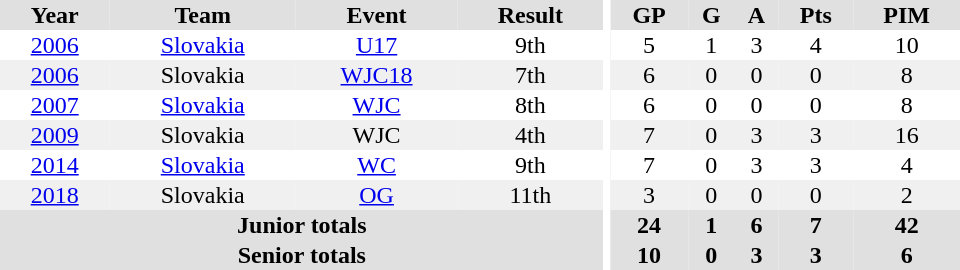<table border="0" cellpadding="1" cellspacing="0" ID="Table3" style="text-align:center; width:40em">
<tr ALIGN="center" bgcolor="#e0e0e0">
<th>Year</th>
<th>Team</th>
<th>Event</th>
<th>Result</th>
<th rowspan="99" bgcolor="#ffffff"></th>
<th>GP</th>
<th>G</th>
<th>A</th>
<th>Pts</th>
<th>PIM</th>
</tr>
<tr>
<td><a href='#'>2006</a></td>
<td><a href='#'>Slovakia</a></td>
<td><a href='#'>U17</a></td>
<td>9th</td>
<td>5</td>
<td>1</td>
<td>3</td>
<td>4</td>
<td>10</td>
</tr>
<tr bgcolor="#f0f0f0">
<td><a href='#'>2006</a></td>
<td>Slovakia</td>
<td><a href='#'>WJC18</a></td>
<td>7th</td>
<td>6</td>
<td>0</td>
<td>0</td>
<td>0</td>
<td>8</td>
</tr>
<tr>
<td><a href='#'>2007</a></td>
<td><a href='#'>Slovakia</a></td>
<td><a href='#'>WJC</a></td>
<td>8th</td>
<td>6</td>
<td>0</td>
<td>0</td>
<td>0</td>
<td>8</td>
</tr>
<tr bgcolor="#f0f0f0">
<td><a href='#'>2009</a></td>
<td>Slovakia</td>
<td>WJC</td>
<td>4th</td>
<td>7</td>
<td>0</td>
<td>3</td>
<td>3</td>
<td>16</td>
</tr>
<tr>
<td><a href='#'>2014</a></td>
<td><a href='#'>Slovakia</a></td>
<td><a href='#'>WC</a></td>
<td>9th</td>
<td>7</td>
<td>0</td>
<td>3</td>
<td>3</td>
<td>4</td>
</tr>
<tr bgcolor="#f0f0f0">
<td><a href='#'>2018</a></td>
<td>Slovakia</td>
<td><a href='#'>OG</a></td>
<td>11th</td>
<td>3</td>
<td>0</td>
<td>0</td>
<td>0</td>
<td>2</td>
</tr>
<tr bgcolor="#e0e0e0">
<th colspan="4">Junior totals</th>
<th>24</th>
<th>1</th>
<th>6</th>
<th>7</th>
<th>42</th>
</tr>
<tr bgcolor="#e0e0e0">
<th colspan=4>Senior totals</th>
<th>10</th>
<th>0</th>
<th>3</th>
<th>3</th>
<th>6</th>
</tr>
</table>
